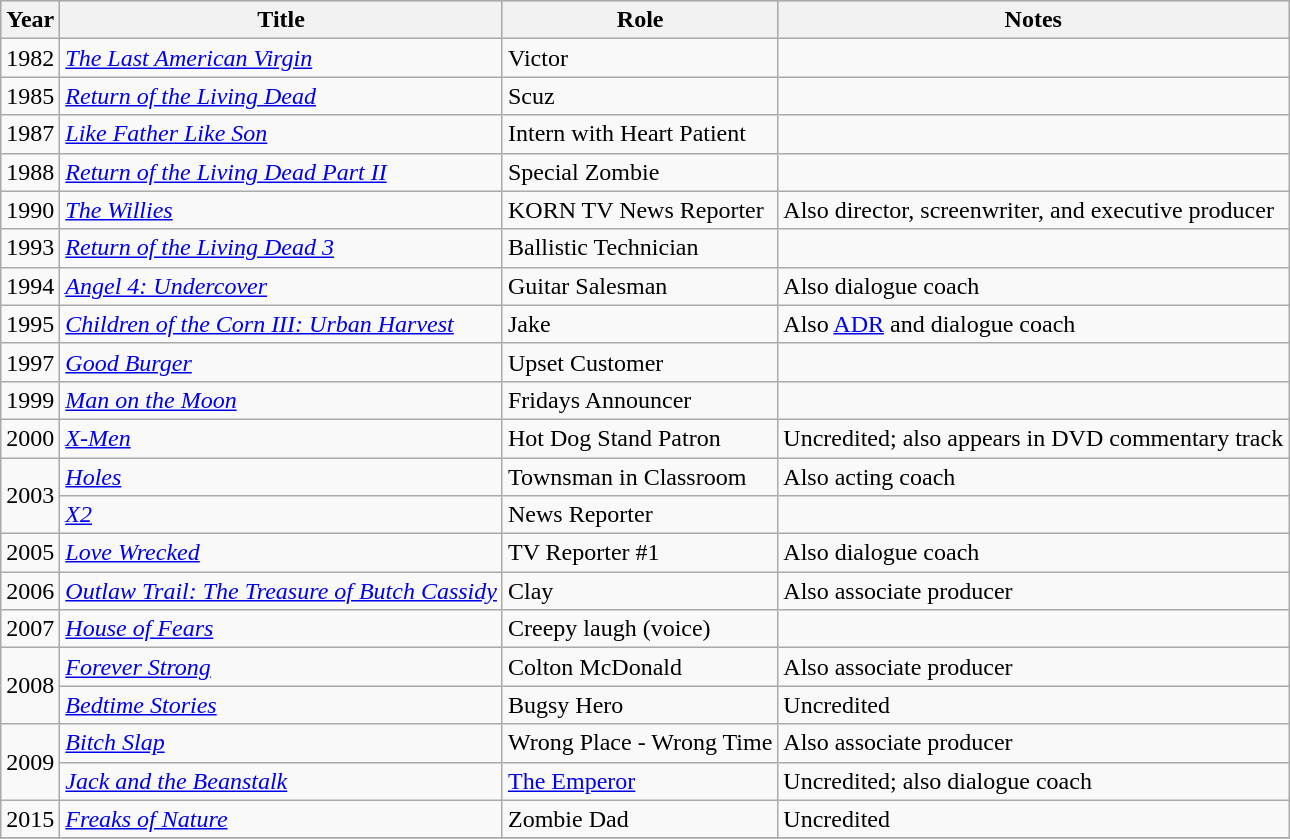<table class="wikitable sortable plainrowheaders">
<tr style="background:#ccc; text-align:center;">
<th scope="col">Year</th>
<th scope="col">Title</th>
<th scope="col">Role</th>
<th scope="col">Notes</th>
</tr>
<tr>
<td>1982</td>
<td><em><a href='#'>The Last American Virgin</a></em></td>
<td>Victor</td>
<td></td>
</tr>
<tr>
<td>1985</td>
<td><em><a href='#'>Return of the Living Dead</a></em></td>
<td>Scuz</td>
<td></td>
</tr>
<tr>
<td>1987</td>
<td><em><a href='#'>Like Father Like Son</a></em></td>
<td>Intern with Heart Patient</td>
<td></td>
</tr>
<tr>
<td>1988</td>
<td><em><a href='#'>Return of the Living Dead Part II</a></em></td>
<td>Special Zombie</td>
<td></td>
</tr>
<tr>
<td>1990</td>
<td><em><a href='#'>The Willies</a></em></td>
<td>KORN TV News Reporter</td>
<td>Also director, screenwriter, and executive producer</td>
</tr>
<tr>
<td>1993</td>
<td><em><a href='#'>Return of the Living Dead 3</a></em></td>
<td>Ballistic Technician</td>
<td></td>
</tr>
<tr>
<td>1994</td>
<td><em><a href='#'>Angel 4: Undercover</a></em></td>
<td>Guitar Salesman</td>
<td>Also dialogue coach</td>
</tr>
<tr>
<td>1995</td>
<td><em><a href='#'>Children of the Corn III: Urban Harvest</a></em></td>
<td>Jake</td>
<td>Also <a href='#'>ADR</a> and dialogue coach</td>
</tr>
<tr>
<td>1997</td>
<td><em><a href='#'>Good Burger</a></em></td>
<td>Upset Customer</td>
<td></td>
</tr>
<tr>
<td>1999</td>
<td><em><a href='#'>Man on the Moon</a></em></td>
<td>Fridays Announcer</td>
<td></td>
</tr>
<tr>
<td>2000</td>
<td><em><a href='#'>X-Men</a></em></td>
<td>Hot Dog Stand Patron</td>
<td>Uncredited; also appears in DVD commentary track</td>
</tr>
<tr>
<td rowspan="2">2003</td>
<td><em><a href='#'>Holes</a></em></td>
<td>Townsman in Classroom</td>
<td>Also acting coach</td>
</tr>
<tr>
<td><em><a href='#'>X2</a></em></td>
<td>News Reporter</td>
<td></td>
</tr>
<tr>
<td>2005</td>
<td><em><a href='#'>Love Wrecked</a></em></td>
<td>TV Reporter #1</td>
<td>Also dialogue coach</td>
</tr>
<tr>
<td>2006</td>
<td><em><a href='#'>Outlaw Trail: The Treasure of Butch Cassidy</a></em></td>
<td>Clay</td>
<td>Also associate producer</td>
</tr>
<tr>
<td>2007</td>
<td><em><a href='#'>House of Fears</a></em></td>
<td>Creepy laugh (voice)</td>
<td></td>
</tr>
<tr>
<td rowspan="2">2008</td>
<td><em><a href='#'>Forever Strong</a></em></td>
<td>Colton McDonald</td>
<td>Also associate producer</td>
</tr>
<tr>
<td><em><a href='#'>Bedtime Stories</a></em></td>
<td>Bugsy Hero</td>
<td>Uncredited</td>
</tr>
<tr>
<td rowspan="2">2009</td>
<td><em><a href='#'>Bitch Slap</a></em></td>
<td>Wrong Place - Wrong Time</td>
<td>Also associate producer</td>
</tr>
<tr>
<td><em><a href='#'>Jack and the Beanstalk</a></em></td>
<td><a href='#'>The Emperor</a></td>
<td>Uncredited; also dialogue coach</td>
</tr>
<tr>
<td>2015</td>
<td><em><a href='#'>Freaks of Nature</a></em></td>
<td>Zombie Dad</td>
<td>Uncredited</td>
</tr>
<tr>
</tr>
</table>
